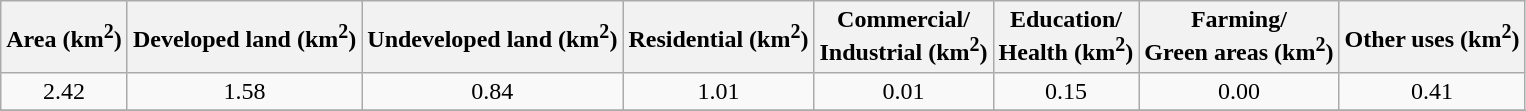<table class="wikitable" style="text-align: center;">
<tr>
<th>Area (km<sup>2</sup>)</th>
<th>Developed land (km<sup>2</sup>)</th>
<th>Undeveloped land (km<sup>2</sup>)</th>
<th>Residential (km<sup>2</sup>)</th>
<th>Commercial/<br> Industrial (km<sup>2</sup>)</th>
<th>Education/<br> Health (km<sup>2</sup>)</th>
<th>Farming/<br> Green areas (km<sup>2</sup>)</th>
<th>Other uses (km<sup>2</sup>)</th>
</tr>
<tr>
<td>2.42</td>
<td>1.58</td>
<td>0.84</td>
<td>1.01</td>
<td>0.01</td>
<td>0.15</td>
<td>0.00</td>
<td>0.41</td>
</tr>
<tr>
</tr>
</table>
